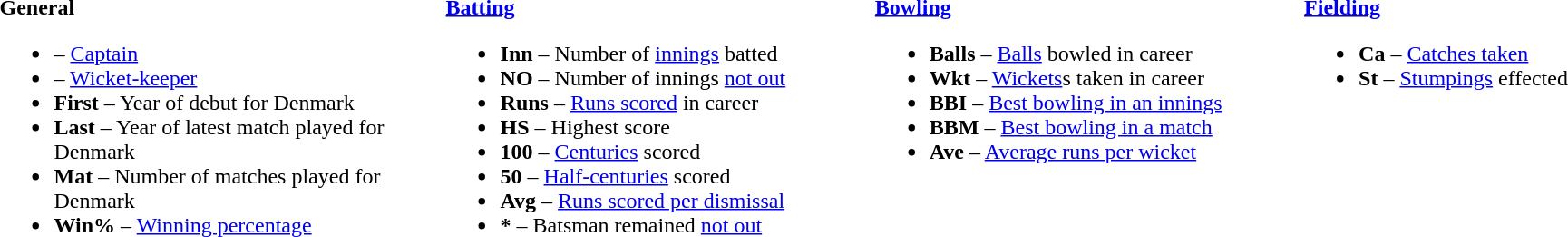<table>
<tr>
<td valign="top" style="width:26%"><br><strong>General</strong><ul><li> – <a href='#'>Captain</a></li><li> – <a href='#'>Wicket-keeper</a></li><li><strong>First</strong> – Year of debut for Denmark</li><li><strong>Last</strong> – Year of latest match played for Denmark</li><li><strong>Mat</strong> – Number of matches played for Denmark</li><li><strong>Win%</strong> – <a href='#'>Winning percentage</a></li></ul></td>
<td valign="top" style="width:25%"><br><strong><a href='#'>Batting</a></strong><ul><li><strong>Inn</strong> – Number of <a href='#'>innings</a> batted</li><li><strong>NO</strong> – Number of innings <a href='#'>not out</a></li><li><strong>Runs</strong> – <a href='#'>Runs scored</a> in career</li><li><strong>HS</strong> – Highest score</li><li><strong>100</strong> – <a href='#'>Centuries</a> scored</li><li><strong>50</strong> – <a href='#'>Half-centuries</a> scored</li><li><strong>Avg</strong> – <a href='#'>Runs scored per dismissal</a></li><li><strong>*</strong> – Batsman remained <a href='#'>not out</a></li></ul></td>
<td valign="top" style="width:25%"><br><strong><a href='#'>Bowling</a></strong><ul><li><strong>Balls</strong> – <a href='#'>Balls</a> bowled in career</li><li><strong>Wkt</strong> – <a href='#'>Wickets</a>s taken in career</li><li><strong>BBI</strong> – <a href='#'>Best bowling in an innings</a></li><li><strong>BBM</strong> – <a href='#'>Best bowling in a match</a></li><li><strong>Ave</strong> – <a href='#'>Average runs per wicket</a></li></ul></td>
<td valign="top" style="width:24%"><br><strong><a href='#'>Fielding</a></strong><ul><li><strong>Ca</strong> – <a href='#'>Catches taken</a></li><li><strong>St</strong> – <a href='#'>Stumpings</a> effected</li></ul></td>
</tr>
</table>
